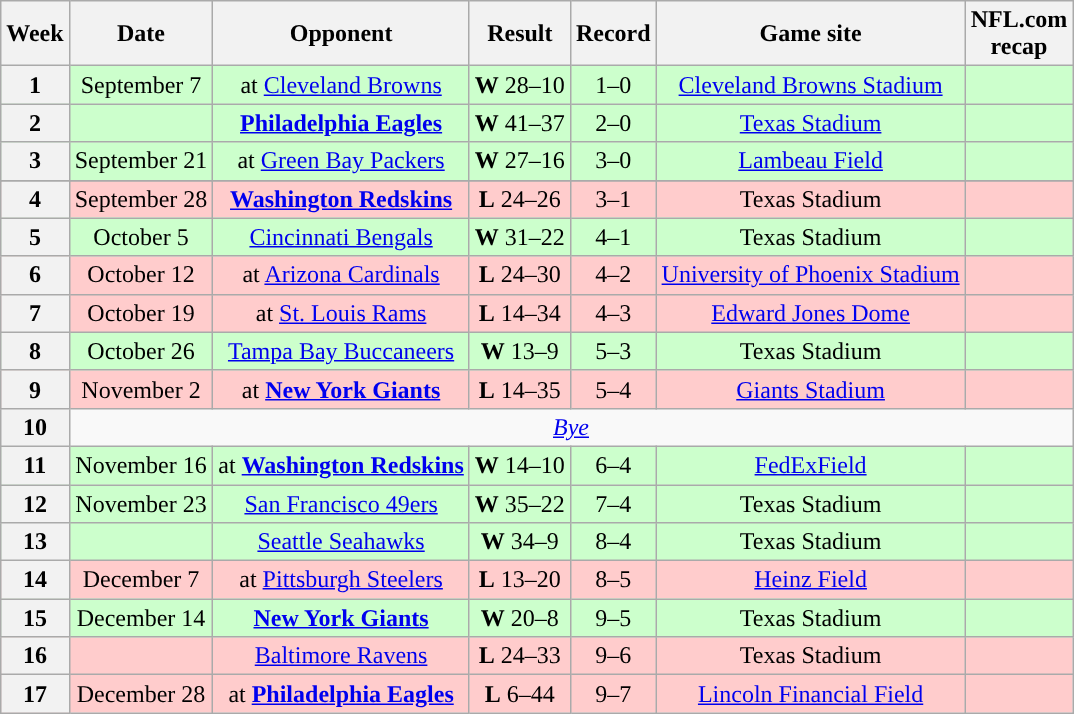<table class="wikitable" "align=center">
<tr>
<th>Week</th>
<th>Date</th>
<th>Opponent</th>
<th>Result</th>
<th>Record</th>
<th>Game site</th>
<th>NFL.com<br>recap</th>
</tr>
<tr align="left" bgcolor="#ccffcc">
<th>1</th>
<td align=center>September 7</td>
<td align=center>at <a href='#'>Cleveland Browns</a></td>
<td align=center><strong>W</strong> 28–10</td>
<td align=center>1–0</td>
<td align=center><a href='#'>Cleveland Browns Stadium</a></td>
<td></td>
</tr>
<tr align="left" bgcolor="#ccffcc">
<th>2</th>
<td align=center></td>
<td align=center><strong><a href='#'>Philadelphia Eagles</a></strong></td>
<td align=center><strong>W</strong> 41–37</td>
<td align=center>2–0</td>
<td align=center><a href='#'>Texas Stadium</a></td>
<td align=center></td>
</tr>
<tr align="left" bgcolor="#ccffcc">
<th>3</th>
<td align=center>September 21</td>
<td align=center>at <a href='#'>Green Bay Packers</a></td>
<td align=center><strong>W</strong> 27–16</td>
<td align=center>3–0</td>
<td align=center><a href='#'>Lambeau Field</a></td>
<td align=center></td>
</tr>
<tr>
</tr>
<tr align="left" bgcolor="#ffcccc">
<th>4</th>
<td align=center>September 28</td>
<td align=center><strong><a href='#'>Washington Redskins</a></strong></td>
<td align=center><strong>L</strong>  24–26</td>
<td align=center>3–1</td>
<td align=center>Texas Stadium</td>
<td align=center></td>
</tr>
<tr align="left" bgcolor="#ccffcc">
<th>5</th>
<td align=center>October 5</td>
<td align=center><a href='#'>Cincinnati Bengals</a></td>
<td align=center><strong>W</strong> 31–22</td>
<td align=center>4–1</td>
<td align=center>Texas Stadium</td>
<td align=center></td>
</tr>
<tr align="left" bgcolor="#ffcccc">
<th>6</th>
<td align=center>October 12</td>
<td align=center>at <a href='#'>Arizona Cardinals</a></td>
<td align=center><strong>L</strong> 24–30 </td>
<td align=center>4–2</td>
<td align=center><a href='#'>University of Phoenix Stadium</a></td>
<td align=center></td>
</tr>
<tr align="left" bgcolor="#ffcccc">
<th>7</th>
<td align=center>October 19</td>
<td align=center>at <a href='#'>St. Louis Rams</a></td>
<td align=center><strong>L</strong>  14–34</td>
<td align=center>4–3</td>
<td align=center><a href='#'>Edward Jones Dome</a></td>
<td align=center></td>
</tr>
<tr align="left" bgcolor="#ccffcc">
<th>8</th>
<td align=center>October 26</td>
<td align=center><a href='#'>Tampa Bay Buccaneers</a></td>
<td align=center><strong>W</strong> 13–9</td>
<td align=center>5–3</td>
<td align=center>Texas Stadium</td>
<td align=center></td>
</tr>
<tr align="left" bgcolor="#ffcccc">
<th>9</th>
<td align=center>November 2</td>
<td align=center>at <strong><a href='#'>New York Giants</a></strong></td>
<td align=center><strong>L</strong> 14–35</td>
<td align=center>5–4</td>
<td align=center><a href='#'>Giants Stadium</a></td>
<td align=center></td>
</tr>
<tr>
<th>10</th>
<td colSpan=7 align="center"><em><a href='#'>Bye</a></em></td>
</tr>
<tr align="left" bgcolor="#ccffcc">
<th>11</th>
<td align=center>November 16</td>
<td align=center>at  <strong><a href='#'>Washington Redskins</a></strong></td>
<td align=center><strong>W</strong> 14–10</td>
<td align=center>6–4</td>
<td align=center><a href='#'>FedExField</a></td>
<td align=center></td>
</tr>
<tr align="left" bgcolor="#ccffcc">
<th>12</th>
<td align=center>November 23</td>
<td align=center><a href='#'>San Francisco 49ers</a></td>
<td align=center><strong>W</strong> 35–22</td>
<td align=center>7–4</td>
<td align=center>Texas Stadium</td>
<td align=center></td>
</tr>
<tr align="left" bgcolor="#ccffcc">
<th>13</th>
<td align=center></td>
<td align=center><a href='#'>Seattle Seahawks</a></td>
<td align=center><strong>W</strong> 34–9</td>
<td align=center>8–4</td>
<td align=center>Texas Stadium</td>
<td align=center></td>
</tr>
<tr align="left" bgcolor="#ffcccc">
<th>14</th>
<td align=center>December 7</td>
<td align=center>at <a href='#'>Pittsburgh Steelers</a></td>
<td align=center><strong>L</strong> 13–20</td>
<td align=center>8–5</td>
<td align=center><a href='#'>Heinz Field</a></td>
<td align=center></td>
</tr>
<tr align="left" bgcolor="#ccffcc">
<th>15</th>
<td align=center>December 14</td>
<td align=center><strong><a href='#'>New York Giants</a></strong></td>
<td align=center><strong>W</strong> 20–8</td>
<td align=center>9–5</td>
<td align=center>Texas Stadium</td>
<td align=center></td>
</tr>
<tr align="left" bgcolor="#ffcccc">
<th>16</th>
<td align=center></td>
<td align=center><a href='#'>Baltimore Ravens</a></td>
<td align=center><strong>L</strong>  24–33</td>
<td align=center>9–6</td>
<td align=center>Texas Stadium</td>
<td align=center></td>
</tr>
<tr align="left" bgcolor="#ffcccc">
<th>17</th>
<td align=center>December 28</td>
<td align=center>at <strong><a href='#'>Philadelphia Eagles</a></strong></td>
<td align=center><strong>L</strong> 6–44</td>
<td align=center>9–7</td>
<td align=center><a href='#'>Lincoln Financial Field</a></td>
<td align=center></td>
</tr>
</table>
